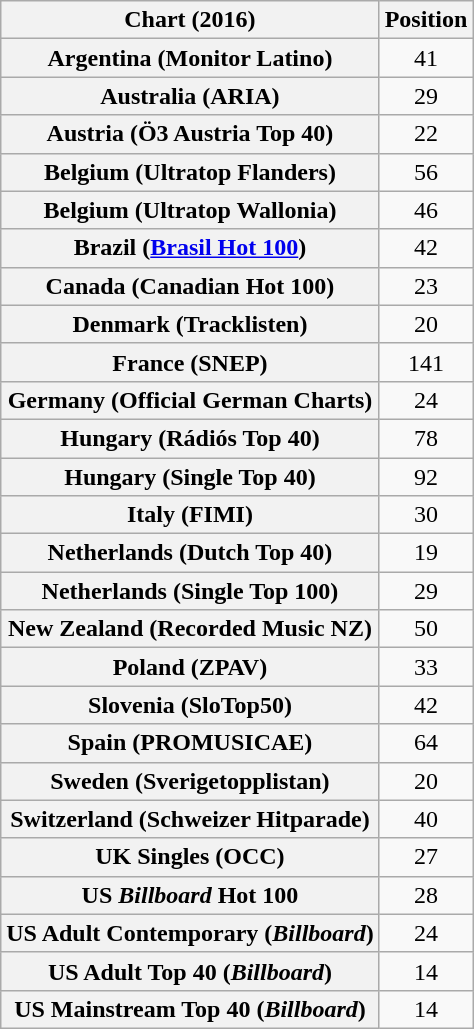<table class="wikitable plainrowheaders sortable" style="text-align:center">
<tr>
<th>Chart (2016)</th>
<th>Position</th>
</tr>
<tr>
<th scope="row">Argentina (Monitor Latino)</th>
<td>41</td>
</tr>
<tr>
<th scope="row">Australia (ARIA)</th>
<td>29</td>
</tr>
<tr>
<th scope="row">Austria (Ö3 Austria Top 40)</th>
<td>22</td>
</tr>
<tr>
<th scope="row">Belgium (Ultratop Flanders)</th>
<td>56</td>
</tr>
<tr>
<th scope="row">Belgium (Ultratop Wallonia)</th>
<td>46</td>
</tr>
<tr>
<th scope="row">Brazil (<a href='#'>Brasil Hot 100</a>)</th>
<td>42</td>
</tr>
<tr>
<th scope="row">Canada (Canadian Hot 100)</th>
<td>23</td>
</tr>
<tr>
<th scope="row">Denmark (Tracklisten)</th>
<td>20</td>
</tr>
<tr>
<th scope="row">France (SNEP)</th>
<td>141</td>
</tr>
<tr>
<th scope="row">Germany (Official German Charts)</th>
<td>24</td>
</tr>
<tr>
<th scope="row">Hungary (Rádiós Top 40)</th>
<td>78</td>
</tr>
<tr>
<th scope="row">Hungary (Single Top 40)</th>
<td>92</td>
</tr>
<tr>
<th scope="row">Italy (FIMI)</th>
<td>30</td>
</tr>
<tr>
<th scope="row">Netherlands (Dutch Top 40)</th>
<td>19</td>
</tr>
<tr>
<th scope="row">Netherlands (Single Top 100)</th>
<td>29</td>
</tr>
<tr>
<th scope="row">New Zealand (Recorded Music NZ)</th>
<td>50</td>
</tr>
<tr>
<th scope="row">Poland (ZPAV)</th>
<td>33</td>
</tr>
<tr>
<th scope="row">Slovenia (SloTop50)</th>
<td>42</td>
</tr>
<tr>
<th scope="row">Spain (PROMUSICAE)</th>
<td>64</td>
</tr>
<tr>
<th scope="row">Sweden (Sverigetopplistan)</th>
<td>20</td>
</tr>
<tr>
<th scope="row">Switzerland (Schweizer Hitparade)</th>
<td>40</td>
</tr>
<tr>
<th scope="row">UK Singles (OCC)</th>
<td>27</td>
</tr>
<tr>
<th scope="row">US <em>Billboard</em> Hot 100</th>
<td>28</td>
</tr>
<tr>
<th scope="row">US Adult Contemporary (<em>Billboard</em>)</th>
<td>24</td>
</tr>
<tr>
<th scope="row">US Adult Top 40 (<em>Billboard</em>)</th>
<td>14</td>
</tr>
<tr>
<th scope="row">US Mainstream Top 40 (<em>Billboard</em>)</th>
<td>14</td>
</tr>
</table>
